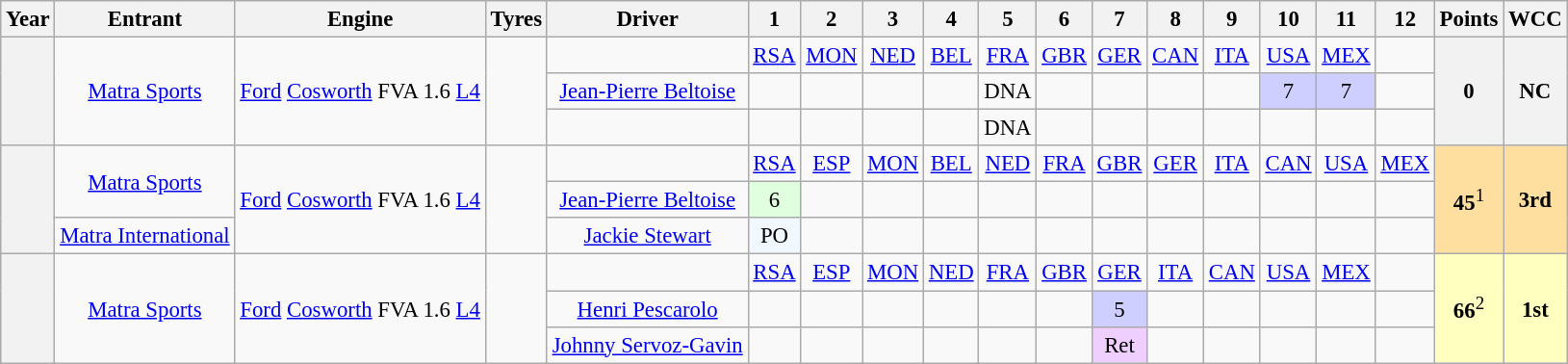<table class="wikitable" style="text-align:center; font-size:95%">
<tr>
<th>Year</th>
<th>Entrant</th>
<th>Engine</th>
<th>Tyres</th>
<th>Driver</th>
<th>1</th>
<th>2</th>
<th>3</th>
<th>4</th>
<th>5</th>
<th>6</th>
<th>7</th>
<th>8</th>
<th>9</th>
<th>10</th>
<th>11</th>
<th>12</th>
<th>Points</th>
<th>WCC</th>
</tr>
<tr>
<th rowspan=3></th>
<td rowspan=3><a href='#'>Matra Sports</a></td>
<td rowspan=3><a href='#'>Ford</a> <a href='#'>Cosworth</a> FVA 1.6 <a href='#'>L4</a></td>
<td rowspan=3><br></td>
<td></td>
<td><a href='#'>RSA</a></td>
<td><a href='#'>MON</a></td>
<td><a href='#'>NED</a></td>
<td><a href='#'>BEL</a></td>
<td><a href='#'>FRA</a></td>
<td><a href='#'>GBR</a></td>
<td><a href='#'>GER</a></td>
<td><a href='#'>CAN</a></td>
<td><a href='#'>ITA</a></td>
<td><a href='#'>USA</a></td>
<td><a href='#'>MEX</a></td>
<td></td>
<th rowspan=3>0</th>
<th rowspan=3>NC</th>
</tr>
<tr>
<td><a href='#'>Jean-Pierre Beltoise</a></td>
<td></td>
<td></td>
<td></td>
<td></td>
<td>DNA</td>
<td></td>
<td></td>
<td></td>
<td></td>
<td style="background:#CFCFFF;">7</td>
<td style="background:#CFCFFF;">7</td>
<td></td>
</tr>
<tr>
<td></td>
<td></td>
<td></td>
<td></td>
<td></td>
<td>DNA</td>
<td></td>
<td></td>
<td></td>
<td></td>
<td></td>
<td></td>
<td></td>
</tr>
<tr>
<th rowspan="3"></th>
<td rowspan="2"><a href='#'>Matra Sports</a></td>
<td rowspan="3"><a href='#'>Ford</a> <a href='#'>Cosworth</a> FVA 1.6 <a href='#'>L4</a></td>
<td rowspan="3"></td>
<td></td>
<td><a href='#'>RSA</a></td>
<td><a href='#'>ESP</a></td>
<td><a href='#'>MON</a></td>
<td><a href='#'>BEL</a></td>
<td><a href='#'>NED</a></td>
<td><a href='#'>FRA</a></td>
<td><a href='#'>GBR</a></td>
<td><a href='#'>GER</a></td>
<td><a href='#'>ITA</a></td>
<td><a href='#'>CAN</a></td>
<td><a href='#'>USA</a></td>
<td><a href='#'>MEX</a></td>
<td rowspan="3" style="background:#FFDF9F;"><strong>45</strong><sup>1</sup></td>
<td rowspan="3" style="background:#FFDF9F;"><strong>3rd</strong></td>
</tr>
<tr>
<td><a href='#'>Jean-Pierre Beltoise</a></td>
<td style="background:#DFFFDF;">6</td>
<td></td>
<td></td>
<td></td>
<td></td>
<td></td>
<td></td>
<td></td>
<td></td>
<td></td>
<td></td>
<td></td>
</tr>
<tr>
<td><a href='#'>Matra International</a></td>
<td><a href='#'>Jackie Stewart</a></td>
<td style="background:#F1F8FF;">PO</td>
<td></td>
<td></td>
<td></td>
<td></td>
<td></td>
<td></td>
<td></td>
<td></td>
<td></td>
<td></td>
<td></td>
</tr>
<tr>
<th rowspan="3"></th>
<td rowspan="3"><a href='#'>Matra Sports</a></td>
<td rowspan="3"><a href='#'>Ford</a> <a href='#'>Cosworth</a> FVA 1.6 <a href='#'>L4</a></td>
<td rowspan="3"></td>
<td></td>
<td><a href='#'>RSA</a></td>
<td><a href='#'>ESP</a></td>
<td><a href='#'>MON</a></td>
<td><a href='#'>NED</a></td>
<td><a href='#'>FRA</a></td>
<td><a href='#'>GBR</a></td>
<td><a href='#'>GER</a></td>
<td><a href='#'>ITA</a></td>
<td><a href='#'>CAN</a></td>
<td><a href='#'>USA</a></td>
<td><a href='#'>MEX</a></td>
<td></td>
<td rowspan=3 style="background:#FFFFBF;"><strong>66</strong><sup>2</sup></td>
<td rowspan=3 style="background:#FFFFBF;"><strong>1st</strong></td>
</tr>
<tr>
<td><a href='#'>Henri Pescarolo</a></td>
<td></td>
<td></td>
<td></td>
<td></td>
<td></td>
<td></td>
<td style="background:#CFCFFF;">5</td>
<td></td>
<td></td>
<td></td>
<td></td>
<td></td>
</tr>
<tr>
<td><a href='#'>Johnny Servoz-Gavin</a></td>
<td></td>
<td></td>
<td></td>
<td></td>
<td></td>
<td></td>
<td style="background:#EFCFFF;">Ret</td>
<td></td>
<td></td>
<td></td>
<td></td>
<td></td>
</tr>
</table>
